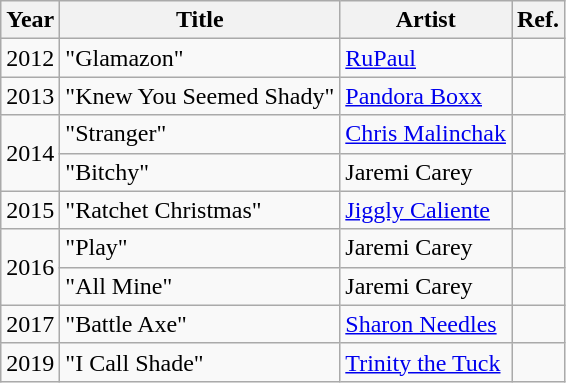<table class="wikitable">
<tr>
<th>Year</th>
<th>Title</th>
<th>Artist</th>
<th>Ref.</th>
</tr>
<tr>
<td>2012</td>
<td>"Glamazon"</td>
<td><a href='#'>RuPaul</a></td>
<td></td>
</tr>
<tr>
<td>2013</td>
<td>"Knew You Seemed Shady"</td>
<td><a href='#'>Pandora Boxx</a></td>
<td></td>
</tr>
<tr>
<td rowspan="2">2014</td>
<td>"Stranger"</td>
<td><a href='#'>Chris Malinchak</a></td>
<td></td>
</tr>
<tr>
<td>"Bitchy"</td>
<td>Jaremi Carey</td>
<td></td>
</tr>
<tr>
<td>2015</td>
<td>"Ratchet Christmas"</td>
<td><a href='#'>Jiggly Caliente</a></td>
<td></td>
</tr>
<tr>
<td rowspan="2">2016</td>
<td>"Play"</td>
<td>Jaremi Carey</td>
<td></td>
</tr>
<tr>
<td>"All Mine"</td>
<td>Jaremi Carey</td>
<td></td>
</tr>
<tr>
<td>2017</td>
<td>"Battle Axe"</td>
<td><a href='#'>Sharon Needles</a></td>
<td></td>
</tr>
<tr>
<td>2019</td>
<td>"I Call Shade"</td>
<td><a href='#'>Trinity the Tuck</a></td>
<td></td>
</tr>
</table>
